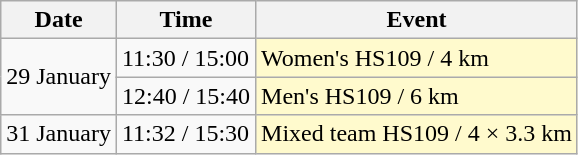<table class=wikitable>
<tr>
<th>Date</th>
<th>Time</th>
<th>Event</th>
</tr>
<tr>
<td rowspan=2>29 January</td>
<td>11:30 / 15:00</td>
<td style="background:lemonchiffon">Women's HS109 / 4 km</td>
</tr>
<tr>
<td>12:40 / 15:40</td>
<td style="background:lemonchiffon">Men's HS109 / 6 km</td>
</tr>
<tr>
<td>31 January</td>
<td>11:32 / 15:30</td>
<td style="background:lemonchiffon">Mixed team HS109 / 4 × 3.3 km</td>
</tr>
</table>
